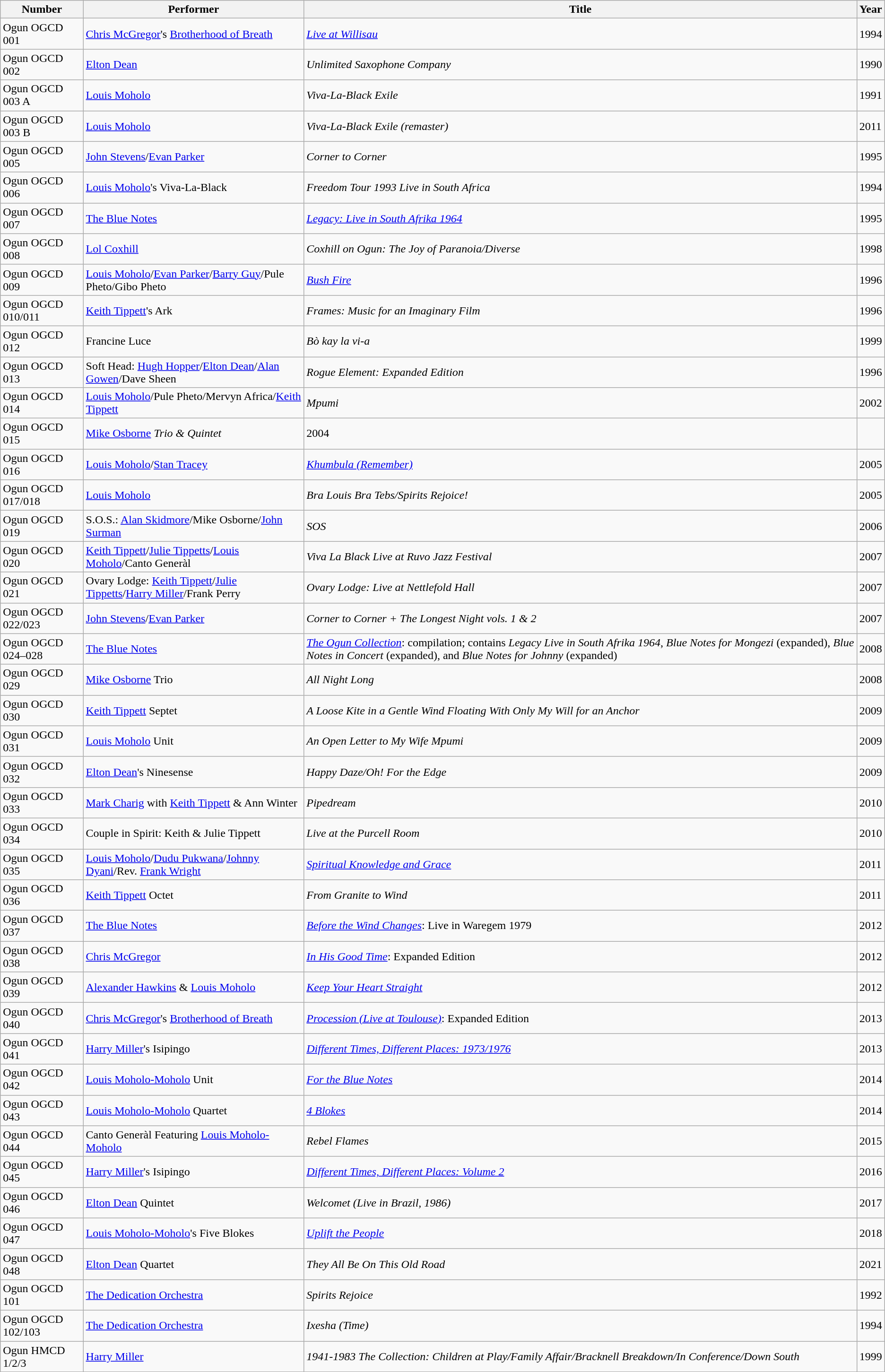<table class="wikitable sortable">
<tr>
<th>Number</th>
<th>Performer</th>
<th>Title</th>
<th>Year</th>
</tr>
<tr>
<td>Ogun OGCD 001</td>
<td><a href='#'>Chris McGregor</a>'s <a href='#'>Brotherhood of Breath</a></td>
<td><em><a href='#'>Live at Willisau</a></em></td>
<td>1994</td>
</tr>
<tr>
<td>Ogun OGCD 002</td>
<td><a href='#'>Elton Dean</a></td>
<td><em>Unlimited Saxophone Company</em></td>
<td>1990</td>
</tr>
<tr>
<td>Ogun OGCD 003 A</td>
<td><a href='#'>Louis Moholo</a></td>
<td><em>Viva-La-Black Exile</em></td>
<td>1991</td>
</tr>
<tr>
<td>Ogun OGCD 003 B</td>
<td><a href='#'>Louis Moholo</a></td>
<td><em>Viva-La-Black Exile (remaster)</em></td>
<td>2011</td>
</tr>
<tr>
<td>Ogun OGCD 005</td>
<td><a href='#'>John Stevens</a>/<a href='#'>Evan Parker</a></td>
<td><em>Corner to Corner</em></td>
<td>1995</td>
</tr>
<tr>
<td>Ogun OGCD 006</td>
<td><a href='#'>Louis Moholo</a>'s Viva-La-Black</td>
<td><em>Freedom Tour 1993 Live in South Africa</em></td>
<td>1994</td>
</tr>
<tr>
<td>Ogun OGCD 007</td>
<td><a href='#'>The Blue Notes</a></td>
<td><em><a href='#'>Legacy: Live in South Afrika 1964</a></em></td>
<td>1995</td>
</tr>
<tr>
<td>Ogun OGCD 008</td>
<td><a href='#'>Lol Coxhill</a></td>
<td><em>Coxhill on Ogun: The Joy of Paranoia/Diverse</em></td>
<td>1998</td>
</tr>
<tr>
<td>Ogun OGCD 009</td>
<td><a href='#'>Louis Moholo</a>/<a href='#'>Evan Parker</a>/<a href='#'>Barry Guy</a>/Pule Pheto/Gibo Pheto</td>
<td><em><a href='#'>Bush Fire</a></em></td>
<td>1996</td>
</tr>
<tr>
<td>Ogun OGCD 010/011</td>
<td><a href='#'>Keith Tippett</a>'s Ark</td>
<td><em>Frames: Music for an Imaginary Film</em></td>
<td>1996</td>
</tr>
<tr>
<td>Ogun OGCD 012</td>
<td>Francine Luce</td>
<td><em>Bò kay la vi-a</em></td>
<td>1999</td>
</tr>
<tr>
<td>Ogun OGCD 013</td>
<td>Soft Head: <a href='#'>Hugh Hopper</a>/<a href='#'>Elton Dean</a>/<a href='#'>Alan Gowen</a>/Dave Sheen</td>
<td><em>Rogue Element: Expanded Edition</em></td>
<td>1996</td>
</tr>
<tr>
<td>Ogun OGCD 014</td>
<td><a href='#'>Louis Moholo</a>/Pule Pheto/Mervyn Africa/<a href='#'>Keith Tippett</a></td>
<td><em>Mpumi</em></td>
<td>2002</td>
</tr>
<tr>
<td>Ogun OGCD 015</td>
<td><a href='#'>Mike Osborne</a> <em>Trio & Quintet</em></td>
<td>2004</td>
</tr>
<tr>
<td>Ogun OGCD 016</td>
<td><a href='#'>Louis Moholo</a>/<a href='#'>Stan Tracey</a></td>
<td><em><a href='#'>Khumbula (Remember)</a></em></td>
<td>2005</td>
</tr>
<tr>
<td>Ogun OGCD 017/018</td>
<td><a href='#'>Louis Moholo</a></td>
<td><em>Bra Louis Bra Tebs/Spirits Rejoice!</em></td>
<td>2005</td>
</tr>
<tr>
<td>Ogun OGCD 019</td>
<td>S.O.S.: <a href='#'>Alan Skidmore</a>/Mike Osborne/<a href='#'>John Surman</a></td>
<td><em>SOS</em></td>
<td>2006</td>
</tr>
<tr>
<td>Ogun OGCD 020</td>
<td><a href='#'>Keith Tippett</a>/<a href='#'>Julie Tippetts</a>/<a href='#'>Louis Moholo</a>/Canto Generàl</td>
<td><em>Viva La Black Live at Ruvo Jazz Festival</em></td>
<td>2007</td>
</tr>
<tr>
<td>Ogun OGCD 021</td>
<td>Ovary Lodge: <a href='#'>Keith Tippett</a>/<a href='#'>Julie Tippetts</a>/<a href='#'>Harry Miller</a>/Frank Perry</td>
<td><em>Ovary Lodge: Live at Nettlefold Hall</em></td>
<td>2007</td>
</tr>
<tr>
<td>Ogun OGCD 022/023</td>
<td><a href='#'>John Stevens</a>/<a href='#'>Evan Parker</a></td>
<td><em>Corner to Corner + The Longest Night vols. 1 & 2</em></td>
<td>2007</td>
</tr>
<tr>
<td>Ogun OGCD 024–028</td>
<td><a href='#'>The Blue Notes</a></td>
<td><em><a href='#'>The Ogun Collection</a></em>: compilation; contains <em>Legacy  Live in South Afrika 1964</em>, <em>Blue Notes for Mongezi</em> (expanded), <em>Blue Notes in Concert</em> (expanded), and <em>Blue Notes for Johnny</em> (expanded)</td>
<td>2008</td>
</tr>
<tr>
<td>Ogun OGCD 029</td>
<td><a href='#'>Mike Osborne</a> Trio</td>
<td><em>All Night Long</em></td>
<td>2008</td>
</tr>
<tr>
<td>Ogun OGCD 030</td>
<td><a href='#'>Keith Tippett</a> Septet</td>
<td><em>A Loose Kite in a Gentle Wind Floating With Only My Will for an Anchor</em></td>
<td>2009</td>
</tr>
<tr>
<td>Ogun OGCD 031</td>
<td><a href='#'>Louis Moholo</a> Unit</td>
<td><em> An Open Letter to My Wife Mpumi</em></td>
<td>2009</td>
</tr>
<tr>
<td>Ogun OGCD 032</td>
<td><a href='#'>Elton Dean</a>'s Ninesense</td>
<td><em>Happy Daze/Oh! For the Edge</em></td>
<td>2009</td>
</tr>
<tr>
<td>Ogun OGCD 033</td>
<td><a href='#'>Mark Charig</a> with <a href='#'>Keith Tippett</a> & Ann Winter</td>
<td><em>Pipedream</em></td>
<td>2010</td>
</tr>
<tr>
<td>Ogun OGCD 034</td>
<td>Couple in Spirit: Keith & Julie Tippett</td>
<td><em>Live at the Purcell Room</em></td>
<td>2010</td>
</tr>
<tr>
<td>Ogun OGCD 035</td>
<td><a href='#'>Louis Moholo</a>/<a href='#'>Dudu Pukwana</a>/<a href='#'>Johnny Dyani</a>/Rev. <a href='#'>Frank Wright</a></td>
<td><em><a href='#'>Spiritual Knowledge and Grace</a></em></td>
<td>2011</td>
</tr>
<tr>
<td>Ogun OGCD 036</td>
<td><a href='#'>Keith Tippett</a> Octet</td>
<td><em>From Granite to Wind</em></td>
<td>2011</td>
</tr>
<tr>
<td>Ogun OGCD 037</td>
<td><a href='#'>The Blue Notes</a></td>
<td><em><a href='#'>Before the Wind Changes</a></em>: Live in Waregem 1979</td>
<td>2012</td>
</tr>
<tr>
<td>Ogun OGCD 038</td>
<td><a href='#'>Chris McGregor</a></td>
<td><em><a href='#'>In His Good Time</a></em>: Expanded Edition</td>
<td>2012</td>
</tr>
<tr>
<td>Ogun OGCD 039</td>
<td><a href='#'>Alexander Hawkins</a> & <a href='#'>Louis Moholo</a></td>
<td><em><a href='#'>Keep Your Heart Straight</a></em></td>
<td>2012</td>
</tr>
<tr>
<td>Ogun OGCD 040</td>
<td><a href='#'>Chris McGregor</a>'s <a href='#'>Brotherhood of Breath</a></td>
<td><em><a href='#'>Procession (Live at Toulouse)</a></em>: Expanded Edition</td>
<td>2013</td>
</tr>
<tr>
<td>Ogun OGCD 041</td>
<td><a href='#'>Harry Miller</a>'s Isipingo</td>
<td><em><a href='#'>Different Times, Different Places: 1973/1976</a></em></td>
<td>2013</td>
</tr>
<tr>
<td>Ogun OGCD 042</td>
<td><a href='#'>Louis Moholo-Moholo</a> Unit</td>
<td><em><a href='#'>For the Blue Notes</a></em></td>
<td>2014</td>
</tr>
<tr>
<td>Ogun OGCD 043</td>
<td><a href='#'>Louis Moholo-Moholo</a> Quartet</td>
<td><em><a href='#'>4 Blokes</a></em></td>
<td>2014</td>
</tr>
<tr>
<td>Ogun OGCD 044</td>
<td>Canto Generàl Featuring <a href='#'>Louis Moholo-Moholo</a></td>
<td><em>Rebel Flames</em></td>
<td>2015</td>
</tr>
<tr>
<td>Ogun OGCD 045</td>
<td><a href='#'>Harry Miller</a>'s Isipingo</td>
<td><em><a href='#'>Different Times, Different Places: Volume 2</a></em></td>
<td>2016</td>
</tr>
<tr>
<td>Ogun OGCD 046</td>
<td><a href='#'>Elton Dean</a> Quintet</td>
<td><em>Welcomet (Live in Brazil, 1986)</em></td>
<td>2017</td>
</tr>
<tr>
<td>Ogun OGCD 047</td>
<td><a href='#'>Louis Moholo-Moholo</a>'s Five Blokes</td>
<td><em><a href='#'>Uplift the People</a></em></td>
<td>2018</td>
</tr>
<tr>
<td>Ogun OGCD 048</td>
<td><a href='#'>Elton Dean</a> Quartet</td>
<td><em>They All Be On This Old Road</em></td>
<td>2021</td>
</tr>
<tr>
<td>Ogun OGCD 101</td>
<td><a href='#'>The Dedication Orchestra</a></td>
<td><em>Spirits Rejoice</em></td>
<td>1992</td>
</tr>
<tr>
<td>Ogun OGCD 102/103</td>
<td><a href='#'>The Dedication Orchestra</a></td>
<td><em>Ixesha (Time)</em></td>
<td>1994</td>
</tr>
<tr>
<td>Ogun HMCD 1/2/3</td>
<td><a href='#'>Harry Miller</a></td>
<td><em>1941-1983 The Collection: Children at Play/Family Affair/Bracknell Breakdown/In Conference/Down South</em></td>
<td>1999</td>
</tr>
</table>
